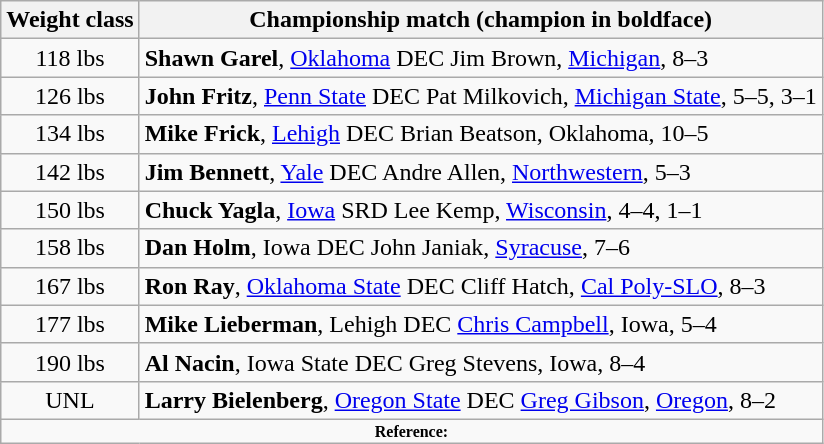<table class="wikitable" style="text-align:center">
<tr>
<th>Weight class</th>
<th>Championship match (champion in boldface)</th>
</tr>
<tr>
<td>118 lbs</td>
<td align=left><strong>Shawn Garel</strong>, <a href='#'>Oklahoma</a> DEC Jim Brown, <a href='#'>Michigan</a>, 8–3</td>
</tr>
<tr>
<td>126 lbs</td>
<td align=left><strong>John Fritz</strong>, <a href='#'>Penn State</a> DEC Pat Milkovich, <a href='#'>Michigan State</a>, 5–5, 3–1</td>
</tr>
<tr>
<td>134 lbs</td>
<td align=left><strong>Mike Frick</strong>, <a href='#'>Lehigh</a> DEC Brian Beatson, Oklahoma, 10–5</td>
</tr>
<tr>
<td>142 lbs</td>
<td align=left><strong>Jim Bennett</strong>, <a href='#'>Yale</a> DEC Andre Allen, <a href='#'>Northwestern</a>, 5–3</td>
</tr>
<tr>
<td>150 lbs</td>
<td align=left><strong>Chuck Yagla</strong>, <a href='#'>Iowa</a> SRD Lee Kemp, <a href='#'>Wisconsin</a>, 4–4, 1–1</td>
</tr>
<tr>
<td>158 lbs</td>
<td align=left><strong>Dan Holm</strong>, Iowa DEC John Janiak, <a href='#'>Syracuse</a>, 7–6</td>
</tr>
<tr>
<td>167 lbs</td>
<td align=left><strong>Ron Ray</strong>, <a href='#'>Oklahoma State</a> DEC Cliff Hatch, <a href='#'>Cal Poly-SLO</a>, 8–3</td>
</tr>
<tr>
<td>177 lbs</td>
<td align=left><strong>Mike Lieberman</strong>, Lehigh DEC <a href='#'>Chris Campbell</a>, Iowa, 5–4</td>
</tr>
<tr>
<td>190 lbs</td>
<td align=left><strong>Al Nacin</strong>, Iowa State DEC Greg Stevens, Iowa, 8–4</td>
</tr>
<tr>
<td>UNL</td>
<td align=left><strong>Larry Bielenberg</strong>, <a href='#'>Oregon State</a> DEC <a href='#'>Greg Gibson</a>, <a href='#'>Oregon</a>, 8–2</td>
</tr>
<tr>
<td colspan="7"  style="font-size:8pt; text-align:center;"><strong>Reference:</strong></td>
</tr>
</table>
